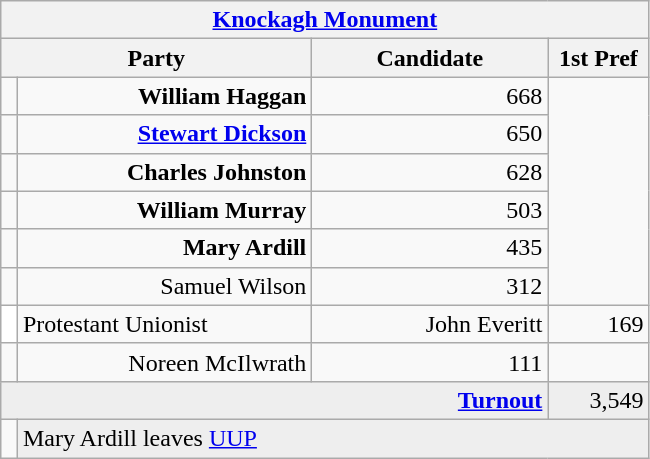<table class="wikitable">
<tr>
<th colspan="4" align="center"><a href='#'>Knockagh Monument</a></th>
</tr>
<tr>
<th colspan="2" align="center" width=200>Party</th>
<th width=150>Candidate</th>
<th width=60>1st Pref</th>
</tr>
<tr>
<td></td>
<td align="right"><strong>William Haggan</strong></td>
<td align="right">668</td>
</tr>
<tr>
<td></td>
<td align="right"><strong><a href='#'>Stewart Dickson</a></strong></td>
<td align="right">650</td>
</tr>
<tr>
<td></td>
<td align="right"><strong>Charles Johnston</strong></td>
<td align="right">628</td>
</tr>
<tr>
<td></td>
<td align="right"><strong>William Murray</strong></td>
<td align="right">503</td>
</tr>
<tr>
<td></td>
<td align="right"><strong>Mary Ardill</strong></td>
<td align="right">435</td>
</tr>
<tr>
<td></td>
<td align="right">Samuel Wilson</td>
<td align="right">312</td>
</tr>
<tr>
<td style="color:inherit;background-color: #FFFFFF"></td>
<td>Protestant Unionist</td>
<td align="right">John Everitt</td>
<td align="right">169</td>
</tr>
<tr>
<td></td>
<td align="right">Noreen McIlwrath</td>
<td align="right">111</td>
</tr>
<tr bgcolor="EEEEEE">
<td colspan=3 align="right"><strong><a href='#'>Turnout</a></strong></td>
<td align="right">3,549</td>
</tr>
<tr>
<td bgcolor=></td>
<td colspan=3 bgcolor="EEEEEE">Mary Ardill leaves <a href='#'>UUP</a></td>
</tr>
</table>
